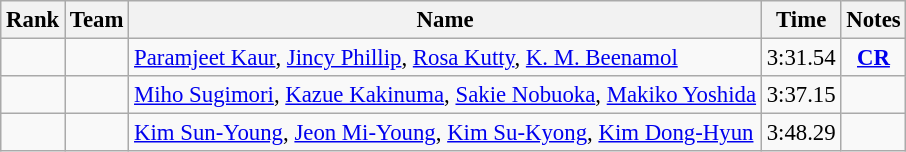<table class="wikitable sortable" style="text-align:center;font-size:95%">
<tr>
<th>Rank</th>
<th>Team</th>
<th>Name</th>
<th>Time</th>
<th>Notes</th>
</tr>
<tr>
<td></td>
<td align=left></td>
<td align=left><a href='#'>Paramjeet Kaur</a>, <a href='#'>Jincy Phillip</a>, <a href='#'>Rosa Kutty</a>, <a href='#'>K. M. Beenamol</a></td>
<td>3:31.54</td>
<td><strong><a href='#'>CR</a></strong></td>
</tr>
<tr>
<td></td>
<td align=left></td>
<td align=left><a href='#'>Miho Sugimori</a>, <a href='#'>Kazue Kakinuma</a>, <a href='#'>Sakie Nobuoka</a>, <a href='#'>Makiko Yoshida</a></td>
<td>3:37.15</td>
<td></td>
</tr>
<tr>
<td></td>
<td align=left></td>
<td align=left><a href='#'>Kim Sun-Young</a>, <a href='#'>Jeon Mi-Young</a>, <a href='#'>Kim Su-Kyong</a>, <a href='#'>Kim Dong-Hyun</a></td>
<td>3:48.29</td>
<td></td>
</tr>
</table>
